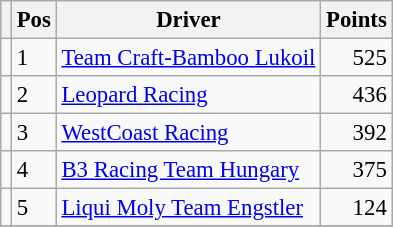<table class="wikitable" style="font-size: 95%;">
<tr>
<th></th>
<th>Pos</th>
<th>Driver</th>
<th>Points</th>
</tr>
<tr>
<td align="left"></td>
<td>1</td>
<td> <a href='#'>Team Craft-Bamboo Lukoil</a></td>
<td align="right">525</td>
</tr>
<tr>
<td align="left"></td>
<td>2</td>
<td> <a href='#'>Leopard Racing</a></td>
<td align="right">436</td>
</tr>
<tr>
<td align="left"></td>
<td>3</td>
<td> <a href='#'>WestCoast Racing</a></td>
<td align="right">392</td>
</tr>
<tr>
<td align="left"></td>
<td>4</td>
<td> <a href='#'>B3 Racing Team Hungary</a></td>
<td align="right">375</td>
</tr>
<tr>
<td align="left"></td>
<td>5</td>
<td> <a href='#'>Liqui Moly Team Engstler</a></td>
<td align="right">124</td>
</tr>
<tr>
</tr>
</table>
